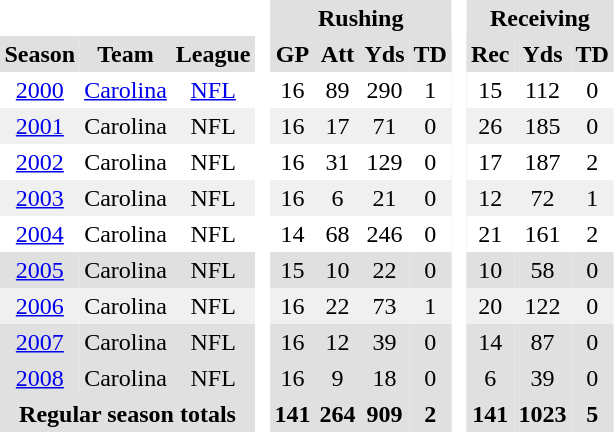<table BORDER="0" CELLPADDING="3" CELLSPACING="0" ID="Table3">
<tr ALIGN="center" bgcolor="#e0e0e0">
<th ALIGN="center" colspan="3" bgcolor="#ffffff"> </th>
<th ALIGN="center" rowspan="99" bgcolor="#ffffff"> </th>
<th ALIGN="center" colspan="4">Rushing</th>
<th ALIGN="center" rowspan="99" bgcolor="#ffffff"> </th>
<th ALIGN="center" colspan="3">Receiving</th>
</tr>
<tr ALIGN="center" bgcolor="#e0e0e0">
<th ALIGN="center">Season</th>
<th ALIGN="center">Team</th>
<th ALIGN="center">League</th>
<th ALIGN="center">GP</th>
<th ALIGN="center">Att</th>
<th ALIGN="center">Yds</th>
<th ALIGN="center">TD</th>
<th ALIGN="center">Rec</th>
<th ALIGN="center">Yds</th>
<th ALIGN="center">TD</th>
</tr>
<tr ALIGN="center">
<td ALIGN="center"><a href='#'>2000</a></td>
<td ALIGN="center"><a href='#'>Carolina</a></td>
<td ALIGN="center"><a href='#'>NFL</a></td>
<td ALIGN="center">16</td>
<td ALIGN="center">89</td>
<td ALIGN="center">290</td>
<td ALIGN="center">1</td>
<td ALIGN="center">15</td>
<td ALIGN="center">112</td>
<td ALIGN="center">0</td>
</tr>
<tr ALIGN="center" bgcolor="#f0f0f0">
<td ALIGN="center"><a href='#'>2001</a></td>
<td ALIGN="center">Carolina</td>
<td ALIGN="center">NFL</td>
<td ALIGN="center">16</td>
<td ALIGN="center">17</td>
<td ALIGN="center">71</td>
<td ALIGN="center">0</td>
<td ALIGN="center">26</td>
<td ALIGN="center">185</td>
<td ALIGN="center">0</td>
</tr>
<tr ALIGN="center">
<td ALIGN="center"><a href='#'>2002</a></td>
<td ALIGN="center">Carolina</td>
<td ALIGN="center">NFL</td>
<td ALIGN="center">16</td>
<td ALIGN="center">31</td>
<td ALIGN="center">129</td>
<td ALIGN="center">0</td>
<td ALIGN="center">17</td>
<td ALIGN="center">187</td>
<td ALIGN="center">2</td>
</tr>
<tr ALIGN="center" bgcolor="#f0f0f0">
<td ALIGN="center"><a href='#'>2003</a></td>
<td ALIGN="center">Carolina</td>
<td ALIGN="center">NFL</td>
<td ALIGN="center">16</td>
<td ALIGN="center">6</td>
<td ALIGN="center">21</td>
<td ALIGN="center">0</td>
<td ALIGN="center">12</td>
<td ALIGN="center">72</td>
<td ALIGN="center">1</td>
</tr>
<tr ALIGN="center">
<td ALIGN="center"><a href='#'>2004</a></td>
<td ALIGN="center">Carolina</td>
<td ALIGN="center">NFL</td>
<td ALIGN="center">14</td>
<td ALIGN="center">68</td>
<td ALIGN="center">246</td>
<td ALIGN="center">0</td>
<td ALIGN="center">21</td>
<td ALIGN="center">161</td>
<td ALIGN="center">2</td>
</tr>
<tr ALIGN="center" bgcolor="#e0e0e0">
<td ALIGN="center"><a href='#'>2005</a></td>
<td ALIGN="center">Carolina</td>
<td ALIGN="center">NFL</td>
<td ALIGN="center">15</td>
<td ALIGN="center">10</td>
<td ALIGN="center">22</td>
<td ALIGN="center">0</td>
<td ALIGN="center">10</td>
<td ALIGN="center">58</td>
<td ALIGN="center">0</td>
</tr>
<tr ALIGN="center" bgcolor="#f0f0f0">
<td ALIGN="center"><a href='#'>2006</a></td>
<td ALIGN="center">Carolina</td>
<td ALIGN="center">NFL</td>
<td ALIGN="center">16</td>
<td ALIGN="center">22</td>
<td ALIGN="center">73</td>
<td ALIGN="center">1</td>
<td ALIGN="center">20</td>
<td ALIGN="center">122</td>
<td ALIGN="center">0</td>
</tr>
<tr ALIGN="center" bgcolor="#e0e0e0">
<td ALIGN="center"><a href='#'>2007</a></td>
<td ALIGN="center">Carolina</td>
<td ALIGN="center">NFL</td>
<td ALIGN="center">16</td>
<td ALIGN="center">12</td>
<td ALIGN="center">39</td>
<td ALIGN="center">0</td>
<td ALIGN="center">14</td>
<td ALIGN="center">87</td>
<td ALIGN="center">0</td>
</tr>
<tr ALIGN="center" bgcolor="#e0e0e0">
<td ALIGN="center"><a href='#'>2008</a></td>
<td ALIGN="center">Carolina</td>
<td ALIGN="center">NFL</td>
<td ALIGN="center">16</td>
<td ALIGN="center">9</td>
<td ALIGN="center">18</td>
<td ALIGN="center">0</td>
<td ALIGN="center">6</td>
<td ALIGN="center">39</td>
<td ALIGN="center">0</td>
</tr>
<tr ALIGN="center" bgcolor="#e0e0e0">
<th colspan="3">Regular season totals</th>
<th ALIGN="center">141</th>
<th ALIGN="center">264</th>
<th ALIGN="center">909</th>
<th ALIGN="center">2</th>
<th ALIGN="center">141</th>
<th ALIGN="center">1023</th>
<th ALIGN="center">5</th>
</tr>
</table>
